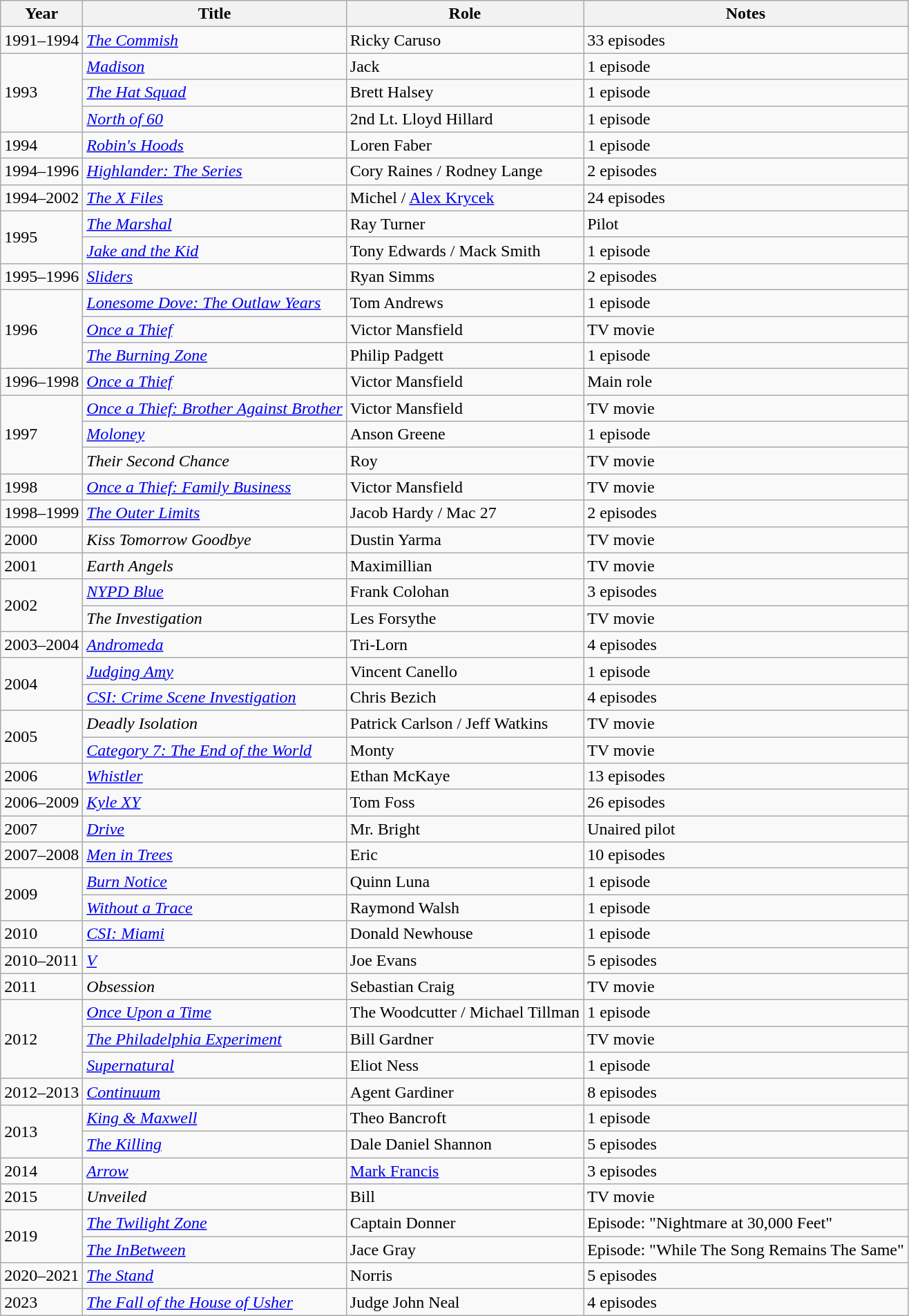<table class="wikitable sortable">
<tr>
<th>Year</th>
<th>Title</th>
<th>Role</th>
<th class="unsortable">Notes</th>
</tr>
<tr>
<td>1991–1994</td>
<td data-sort-value="Commish, The"><em><a href='#'>The Commish</a></em></td>
<td>Ricky Caruso</td>
<td>33 episodes</td>
</tr>
<tr>
<td rowspan="3">1993</td>
<td><em><a href='#'>Madison</a></em></td>
<td>Jack</td>
<td>1 episode</td>
</tr>
<tr>
<td data-sort-value="Hat Squad, The"><em><a href='#'>The Hat Squad</a></em></td>
<td>Brett Halsey</td>
<td>1 episode</td>
</tr>
<tr>
<td><em><a href='#'>North of 60</a></em></td>
<td>2nd Lt. Lloyd Hillard</td>
<td>1 episode</td>
</tr>
<tr>
<td>1994</td>
<td><em><a href='#'>Robin's Hoods</a></em></td>
<td>Loren Faber</td>
<td>1 episode</td>
</tr>
<tr>
<td>1994–1996</td>
<td><em><a href='#'>Highlander: The Series</a></em></td>
<td>Cory Raines / Rodney Lange</td>
<td>2 episodes</td>
</tr>
<tr>
<td>1994–2002</td>
<td data-sort-value="X Files, The"><em><a href='#'>The X Files</a></em></td>
<td>Michel / <a href='#'>Alex Krycek</a></td>
<td>24 episodes</td>
</tr>
<tr>
<td rowspan="2">1995</td>
<td data-sort-value="Marshal, The"><em><a href='#'>The Marshal</a></em></td>
<td>Ray Turner</td>
<td>Pilot</td>
</tr>
<tr>
<td><em><a href='#'>Jake and the Kid</a></em></td>
<td>Tony Edwards / Mack Smith</td>
<td>1 episode</td>
</tr>
<tr>
<td>1995–1996</td>
<td><em><a href='#'>Sliders</a></em></td>
<td>Ryan Simms</td>
<td>2 episodes</td>
</tr>
<tr>
<td rowspan="3">1996</td>
<td><em><a href='#'>Lonesome Dove: The Outlaw Years</a></em></td>
<td>Tom Andrews</td>
<td>1 episode</td>
</tr>
<tr>
<td><em><a href='#'>Once a Thief</a></em></td>
<td>Victor Mansfield</td>
<td>TV movie</td>
</tr>
<tr>
<td data-sort-value="Burning Zone, The"><em><a href='#'>The Burning Zone</a></em></td>
<td>Philip Padgett</td>
<td>1 episode</td>
</tr>
<tr>
<td>1996–1998</td>
<td><em><a href='#'>Once a Thief</a></em></td>
<td>Victor Mansfield</td>
<td>Main role</td>
</tr>
<tr>
<td rowspan="3">1997</td>
<td><em><a href='#'>Once a Thief: Brother Against Brother</a></em></td>
<td>Victor Mansfield</td>
<td>TV movie</td>
</tr>
<tr>
<td><em><a href='#'>Moloney</a></em></td>
<td>Anson Greene</td>
<td>1 episode</td>
</tr>
<tr>
<td><em>Their Second Chance</em></td>
<td>Roy</td>
<td>TV movie</td>
</tr>
<tr>
<td>1998</td>
<td><em><a href='#'>Once a Thief: Family Business</a></em></td>
<td>Victor Mansfield</td>
<td>TV movie</td>
</tr>
<tr>
<td>1998–1999</td>
<td data-sort-value="Outer Limits, The"><em><a href='#'>The Outer Limits</a></em></td>
<td>Jacob Hardy / Mac 27</td>
<td>2 episodes</td>
</tr>
<tr>
<td>2000</td>
<td><em>Kiss Tomorrow Goodbye</em></td>
<td>Dustin Yarma</td>
<td>TV movie</td>
</tr>
<tr>
<td>2001</td>
<td><em>Earth Angels</em></td>
<td>Maximillian</td>
<td>TV movie</td>
</tr>
<tr>
<td rowspan="2">2002</td>
<td><em><a href='#'>NYPD Blue</a></em></td>
<td>Frank Colohan</td>
<td>3 episodes</td>
</tr>
<tr>
<td data-sort-value="Investigation, The"><em>The Investigation</em></td>
<td>Les Forsythe</td>
<td>TV movie</td>
</tr>
<tr>
<td>2003–2004</td>
<td><em><a href='#'>Andromeda</a></em></td>
<td>Tri-Lorn</td>
<td>4 episodes</td>
</tr>
<tr>
<td rowspan="2">2004</td>
<td><em><a href='#'>Judging Amy</a></em></td>
<td>Vincent Canello</td>
<td>1 episode</td>
</tr>
<tr>
<td><em><a href='#'>CSI: Crime Scene Investigation</a></em></td>
<td>Chris Bezich</td>
<td>4 episodes</td>
</tr>
<tr>
<td rowspan="2">2005</td>
<td><em>Deadly Isolation</em></td>
<td>Patrick Carlson / Jeff Watkins</td>
<td>TV movie</td>
</tr>
<tr>
<td><em><a href='#'>Category 7: The End of the World</a></em></td>
<td>Monty</td>
<td>TV movie</td>
</tr>
<tr>
<td>2006</td>
<td><em><a href='#'>Whistler</a></em></td>
<td>Ethan McKaye</td>
<td>13 episodes</td>
</tr>
<tr>
<td>2006–2009</td>
<td><em><a href='#'>Kyle XY</a></em></td>
<td>Tom Foss</td>
<td>26 episodes</td>
</tr>
<tr>
<td>2007</td>
<td><em><a href='#'>Drive</a></em></td>
<td>Mr. Bright</td>
<td>Unaired pilot</td>
</tr>
<tr>
<td>2007–2008</td>
<td><em><a href='#'>Men in Trees</a></em></td>
<td>Eric</td>
<td>10 episodes</td>
</tr>
<tr>
<td rowspan="2">2009</td>
<td><em><a href='#'>Burn Notice</a></em></td>
<td>Quinn Luna</td>
<td>1 episode</td>
</tr>
<tr>
<td><em><a href='#'>Without a Trace</a></em></td>
<td>Raymond Walsh</td>
<td>1 episode</td>
</tr>
<tr>
<td>2010</td>
<td><em><a href='#'>CSI: Miami</a></em></td>
<td>Donald Newhouse</td>
<td>1 episode</td>
</tr>
<tr>
<td>2010–2011</td>
<td><em><a href='#'>V</a></em></td>
<td>Joe Evans</td>
<td>5 episodes</td>
</tr>
<tr>
<td>2011</td>
<td><em>Obsession</em></td>
<td>Sebastian Craig</td>
<td>TV movie</td>
</tr>
<tr>
<td rowspan="3">2012</td>
<td><em><a href='#'>Once Upon a Time</a></em></td>
<td>The Woodcutter / Michael Tillman</td>
<td>1 episode</td>
</tr>
<tr>
<td data-sort-value="Philadelphia Experiment, The"><em><a href='#'>The Philadelphia Experiment</a></em></td>
<td>Bill Gardner</td>
<td>TV movie</td>
</tr>
<tr>
<td><em><a href='#'>Supernatural</a></em></td>
<td>Eliot Ness</td>
<td>1 episode</td>
</tr>
<tr>
<td>2012–2013</td>
<td><em><a href='#'>Continuum</a></em></td>
<td>Agent Gardiner</td>
<td>8 episodes</td>
</tr>
<tr>
<td rowspan="2">2013</td>
<td><em><a href='#'>King & Maxwell</a></em></td>
<td>Theo Bancroft</td>
<td>1 episode</td>
</tr>
<tr>
<td data-sort-value="Killing, The"><em><a href='#'>The Killing</a></em></td>
<td>Dale Daniel Shannon</td>
<td>5 episodes</td>
</tr>
<tr>
<td>2014</td>
<td><em><a href='#'>Arrow</a></em></td>
<td><a href='#'>Mark Francis</a></td>
<td>3 episodes</td>
</tr>
<tr>
<td>2015</td>
<td><em>Unveiled</em></td>
<td>Bill</td>
<td>TV movie</td>
</tr>
<tr>
<td rowspan="2">2019</td>
<td data-sort-value="Twilight Zone, The"><em><a href='#'>The Twilight Zone</a></em></td>
<td>Captain Donner</td>
<td>Episode: "Nightmare at 30,000 Feet"</td>
</tr>
<tr>
<td data-sort-value="InBetween, The"><em><a href='#'>The InBetween</a></em></td>
<td>Jace Gray</td>
<td>Episode: "While The Song Remains The Same"</td>
</tr>
<tr>
<td>2020–2021</td>
<td data-sort-value="Stand, The"><em><a href='#'>The Stand</a></em></td>
<td>Norris</td>
<td>5 episodes</td>
</tr>
<tr>
<td>2023</td>
<td data-sort-value="Fall of the House of Usher, The"><em><a href='#'>The Fall of the House of Usher</a></em></td>
<td>Judge John Neal</td>
<td>4 episodes</td>
</tr>
</table>
